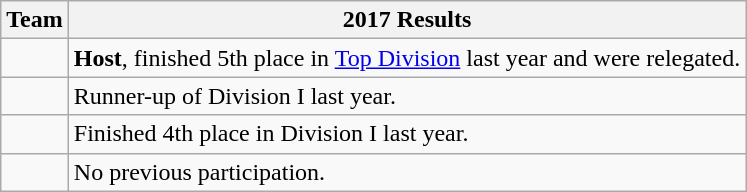<table class="wikitable">
<tr>
<th>Team</th>
<th>2017 Results</th>
</tr>
<tr>
<td></td>
<td><strong>Host</strong>, finished 5th place in <a href='#'>Top Division</a> last year and were relegated.</td>
</tr>
<tr>
<td></td>
<td>Runner-up of Division I last year.</td>
</tr>
<tr>
<td></td>
<td>Finished 4th place in Division I last year.</td>
</tr>
<tr>
<td></td>
<td>No previous participation.</td>
</tr>
</table>
